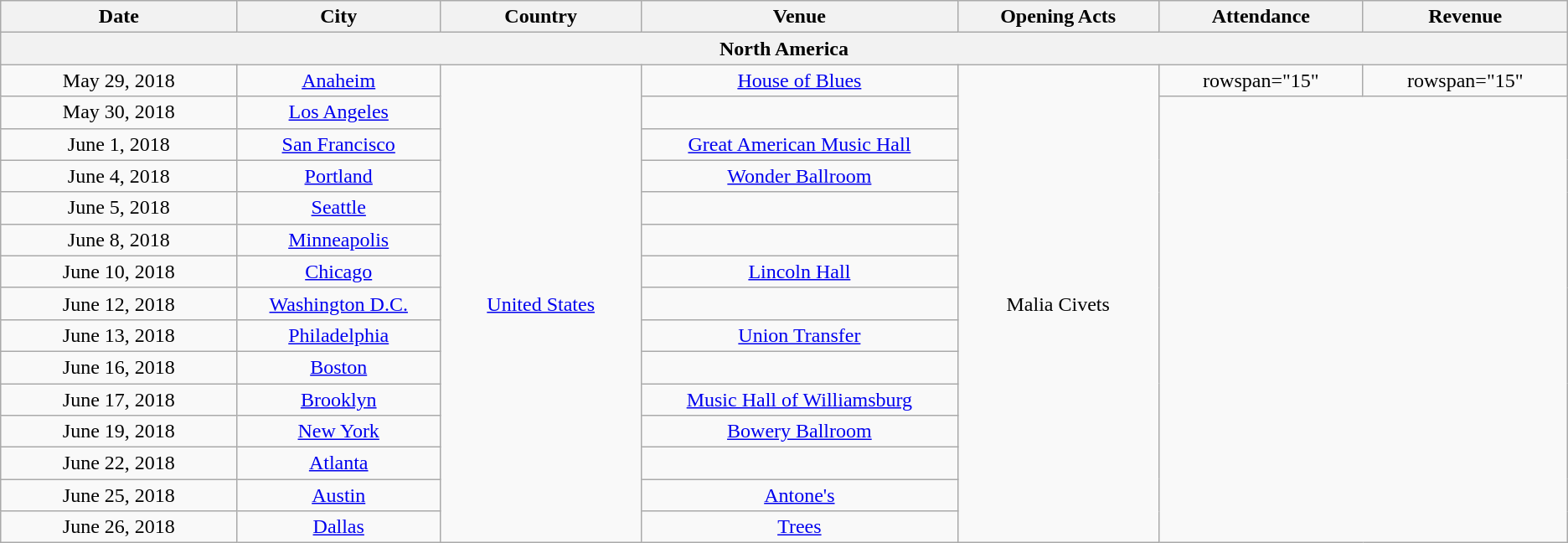<table class="wikitable" style="text-align:center;">
<tr>
<th scope="col" style="width:12em;">Date</th>
<th scope="col" style="width:10em;">City</th>
<th scope="col" style="width:10em;">Country</th>
<th scope="col" style="width:16em;">Venue</th>
<th scope="col" style="width:10em;">Opening Acts</th>
<th scope="col" style="width:10em;">Attendance</th>
<th scope="col" style="width:10em;">Revenue</th>
</tr>
<tr>
<th colspan="7">North America</th>
</tr>
<tr>
<td>May 29, 2018</td>
<td><a href='#'>Anaheim</a></td>
<td rowspan="15"><a href='#'>United States</a></td>
<td><a href='#'>House of Blues</a></td>
<td rowspan="15">Malia Civets</td>
<td>rowspan="15" </td>
<td>rowspan="15" </td>
</tr>
<tr>
<td>May 30, 2018</td>
<td><a href='#'>Los Angeles</a></td>
<td></td>
</tr>
<tr>
<td>June 1, 2018</td>
<td><a href='#'>San Francisco</a></td>
<td><a href='#'>Great American Music Hall</a></td>
</tr>
<tr>
<td>June 4, 2018</td>
<td><a href='#'>Portland</a></td>
<td><a href='#'>Wonder Ballroom</a></td>
</tr>
<tr>
<td>June 5, 2018</td>
<td><a href='#'>Seattle</a></td>
<td></td>
</tr>
<tr>
<td>June 8, 2018</td>
<td><a href='#'>Minneapolis</a></td>
<td></td>
</tr>
<tr>
<td>June 10, 2018</td>
<td><a href='#'>Chicago</a></td>
<td><a href='#'>Lincoln Hall</a></td>
</tr>
<tr>
<td>June 12, 2018</td>
<td><a href='#'>Washington D.C.</a></td>
<td></td>
</tr>
<tr>
<td>June 13, 2018</td>
<td><a href='#'>Philadelphia</a></td>
<td><a href='#'>Union Transfer</a></td>
</tr>
<tr>
<td>June 16, 2018</td>
<td><a href='#'>Boston</a></td>
<td></td>
</tr>
<tr>
<td>June 17, 2018</td>
<td><a href='#'>Brooklyn</a></td>
<td><a href='#'>Music Hall of Williamsburg</a></td>
</tr>
<tr>
<td>June 19, 2018</td>
<td><a href='#'>New York</a></td>
<td><a href='#'>Bowery Ballroom</a></td>
</tr>
<tr>
<td>June 22, 2018</td>
<td><a href='#'>Atlanta</a></td>
<td></td>
</tr>
<tr>
<td>June 25, 2018</td>
<td><a href='#'>Austin</a></td>
<td><a href='#'>Antone's</a></td>
</tr>
<tr>
<td>June 26, 2018</td>
<td><a href='#'>Dallas</a></td>
<td><a href='#'>Trees</a></td>
</tr>
</table>
